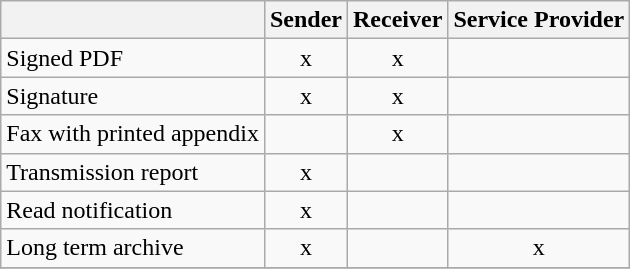<table class="wikitable">
<tr>
<th></th>
<th>Sender</th>
<th>Receiver</th>
<th>Service Provider</th>
</tr>
<tr>
<td>Signed PDF</td>
<td align="center">x</td>
<td align="center">x</td>
<td></td>
</tr>
<tr>
<td>Signature</td>
<td align="center">x</td>
<td align="center">x</td>
<td></td>
</tr>
<tr>
<td>Fax with printed appendix</td>
<td></td>
<td align="center">x</td>
<td></td>
</tr>
<tr>
<td>Transmission report</td>
<td align="center">x</td>
<td></td>
<td></td>
</tr>
<tr>
<td>Read notification</td>
<td align="center">x</td>
<td></td>
<td></td>
</tr>
<tr>
<td>Long term archive</td>
<td align="center">x</td>
<td></td>
<td align="center">x</td>
</tr>
<tr>
</tr>
</table>
